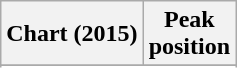<table class="wikitable plainrowheaders sortable" style="text-align:center;">
<tr>
<th>Chart (2015)</th>
<th>Peak<br>position</th>
</tr>
<tr>
</tr>
<tr>
</tr>
</table>
